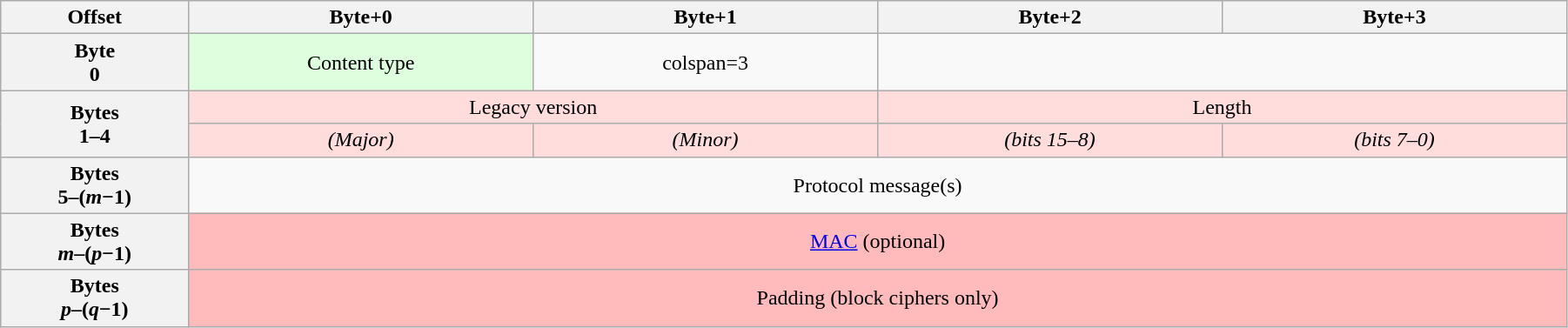<table class="wikitable"style=width:95%;text-align:center>
<tr>
<th scope=col>Offset</th>
<th scope=col style=width:22%>Byte+0</th>
<th scope=col style=width:22%>Byte+1</th>
<th scope=col style=width:22%>Byte+2</th>
<th scope=col style=width:22%>Byte+3</th>
</tr>
<tr>
<th scope=row>Byte<br>0</th>
<td style=background:#dfd>Content type</td>
<td>colspan=3</td>
</tr>
<tr>
<th scope=row rowspan=2>Bytes<br>1–4</th>
<td colspan=2 style=background:#fdd>Legacy version</td>
<td colspan=2 style=background:#fdd>Length</td>
</tr>
<tr style=background:#fdd>
<td><em>(Major)</em></td>
<td><em>(Minor)</em></td>
<td><em>(bits 15–8)</em></td>
<td><em>(bits 7–0)</em></td>
</tr>
<tr>
<th scope=row>Bytes<br>5–(<em>m</em>−1)</th>
<td colspan=4>Protocol message(s)</td>
</tr>
<tr>
<th scope=row>Bytes<br><em>m</em>–(<em>p</em>−1)</th>
<td colspan=4 style=background:#fbb><a href='#'>MAC</a> (optional)</td>
</tr>
<tr>
<th scope=row>Bytes<br><em>p</em>–(<em>q</em>−1)</th>
<td colspan=4 style=background:#fbb>Padding (block ciphers only)</td>
</tr>
</table>
